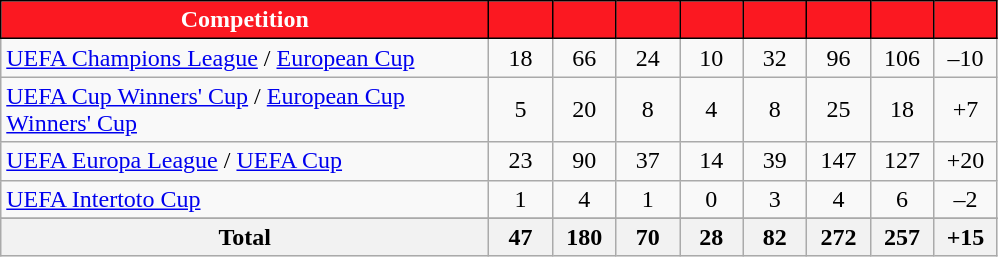<table class="wikitable" style="text-align: center;">
<tr>
<th width="318" style="background:#fb1821;color:#fefefe;border:1px solid #000000;">Competition</th>
<th width="35" style="background:#fb1821;color:#fefefe;border:1px solid #000000;"></th>
<th width="35" style="background:#fb1821;color:#fefefe;border:1px solid #000000;"></th>
<th width="35" style="background:#fb1821;color:#fefefe;border:1px solid #000000;"></th>
<th width="35" style="background:#fb1821;color:#fefefe;border:1px solid #000000;"></th>
<th width="35" style="background:#fb1821;color:#fefefe;border:1px solid #000000;"></th>
<th width="35" style="background:#fb1821;color:#fefefe;border:1px solid #000000;"></th>
<th width="35" style="background:#fb1821;color:#fefefe;border:1px solid #000000;"></th>
<th width="35" style="background:#fb1821;color:#fefefe;border:1px solid #000000;"></th>
</tr>
<tr>
<td align=left><a href='#'>UEFA Champions League</a> / <a href='#'>European Cup</a></td>
<td>18</td>
<td>66</td>
<td>24</td>
<td>10</td>
<td>32</td>
<td>96</td>
<td>106</td>
<td>–10</td>
</tr>
<tr>
<td align=left><a href='#'>UEFA Cup Winners' Cup</a> / <a href='#'>European Cup Winners' Cup</a></td>
<td>5</td>
<td>20</td>
<td>8</td>
<td>4</td>
<td>8</td>
<td>25</td>
<td>18</td>
<td>+7</td>
</tr>
<tr>
<td align=left><a href='#'>UEFA Europa League</a> / <a href='#'>UEFA Cup</a></td>
<td>23</td>
<td>90</td>
<td>37</td>
<td>14</td>
<td>39</td>
<td>147</td>
<td>127</td>
<td>+20</td>
</tr>
<tr>
<td align=left><a href='#'>UEFA Intertoto Cup</a></td>
<td>1</td>
<td>4</td>
<td>1</td>
<td>0</td>
<td>3</td>
<td>4</td>
<td>6</td>
<td>–2</td>
</tr>
<tr>
</tr>
<tr class="sortbottom">
<th>Total</th>
<th>47</th>
<th>180</th>
<th>70</th>
<th>28</th>
<th>82</th>
<th>272</th>
<th>257</th>
<th>+15</th>
</tr>
</table>
